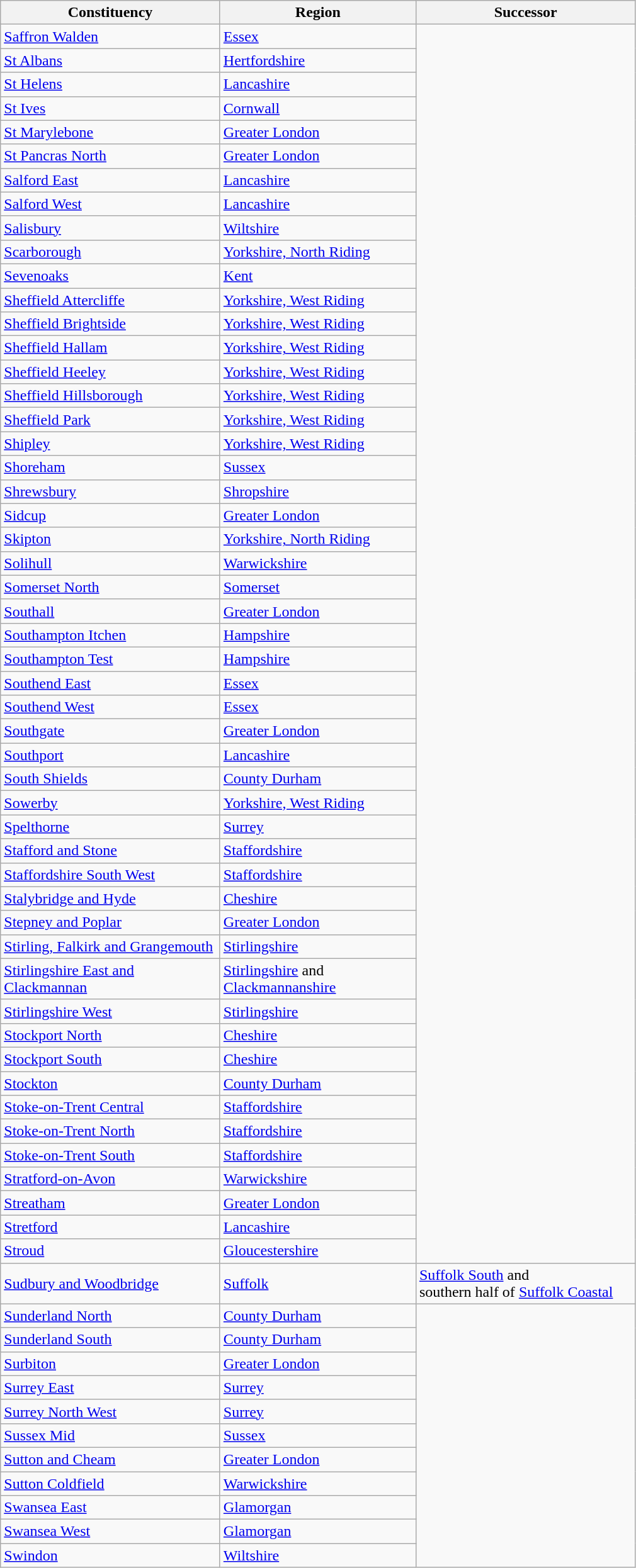<table class="wikitable">
<tr>
<th width="225px">Constituency</th>
<th width="200px">Region</th>
<th width="225px">Successor</th>
</tr>
<tr>
<td><a href='#'>Saffron Walden</a></td>
<td><a href='#'>Essex</a></td>
</tr>
<tr>
<td><a href='#'>St Albans</a></td>
<td><a href='#'>Hertfordshire</a></td>
</tr>
<tr>
<td><a href='#'>St Helens</a></td>
<td><a href='#'>Lancashire</a></td>
</tr>
<tr>
<td><a href='#'>St Ives</a></td>
<td><a href='#'>Cornwall</a></td>
</tr>
<tr>
<td><a href='#'>St Marylebone</a></td>
<td><a href='#'>Greater London</a></td>
</tr>
<tr>
<td><a href='#'>St Pancras North</a></td>
<td><a href='#'>Greater London</a></td>
</tr>
<tr>
<td><a href='#'>Salford East</a></td>
<td><a href='#'>Lancashire</a></td>
</tr>
<tr>
<td><a href='#'>Salford West</a></td>
<td><a href='#'>Lancashire</a></td>
</tr>
<tr>
<td><a href='#'>Salisbury</a></td>
<td><a href='#'>Wiltshire</a></td>
</tr>
<tr>
<td><a href='#'>Scarborough</a></td>
<td><a href='#'>Yorkshire, North Riding</a></td>
</tr>
<tr>
<td><a href='#'>Sevenoaks</a></td>
<td><a href='#'>Kent</a></td>
</tr>
<tr>
<td><a href='#'>Sheffield Attercliffe</a></td>
<td><a href='#'>Yorkshire, West Riding</a></td>
</tr>
<tr>
<td><a href='#'>Sheffield Brightside</a></td>
<td><a href='#'>Yorkshire, West Riding</a></td>
</tr>
<tr>
<td><a href='#'>Sheffield Hallam</a></td>
<td><a href='#'>Yorkshire, West Riding</a></td>
</tr>
<tr>
<td><a href='#'>Sheffield Heeley</a></td>
<td><a href='#'>Yorkshire, West Riding</a></td>
</tr>
<tr>
<td><a href='#'>Sheffield Hillsborough</a></td>
<td><a href='#'>Yorkshire, West Riding</a></td>
</tr>
<tr>
<td><a href='#'>Sheffield Park</a></td>
<td><a href='#'>Yorkshire, West Riding</a></td>
</tr>
<tr>
<td><a href='#'>Shipley</a></td>
<td><a href='#'>Yorkshire, West Riding</a></td>
</tr>
<tr>
<td><a href='#'>Shoreham</a></td>
<td><a href='#'>Sussex</a></td>
</tr>
<tr>
<td><a href='#'>Shrewsbury</a></td>
<td><a href='#'>Shropshire</a></td>
</tr>
<tr>
<td><a href='#'>Sidcup</a></td>
<td><a href='#'>Greater London</a></td>
</tr>
<tr>
<td><a href='#'>Skipton</a></td>
<td><a href='#'>Yorkshire, North Riding</a></td>
</tr>
<tr>
<td><a href='#'>Solihull</a></td>
<td><a href='#'>Warwickshire</a></td>
</tr>
<tr>
<td><a href='#'>Somerset North</a></td>
<td><a href='#'>Somerset</a></td>
</tr>
<tr>
<td><a href='#'>Southall</a></td>
<td><a href='#'>Greater London</a></td>
</tr>
<tr>
<td><a href='#'>Southampton Itchen</a></td>
<td><a href='#'>Hampshire</a></td>
</tr>
<tr>
<td><a href='#'>Southampton Test</a></td>
<td><a href='#'>Hampshire</a></td>
</tr>
<tr>
<td><a href='#'>Southend East</a></td>
<td><a href='#'>Essex</a></td>
</tr>
<tr>
<td><a href='#'>Southend West</a></td>
<td><a href='#'>Essex</a></td>
</tr>
<tr>
<td><a href='#'>Southgate</a></td>
<td><a href='#'>Greater London</a></td>
</tr>
<tr>
<td><a href='#'>Southport</a></td>
<td><a href='#'>Lancashire</a></td>
</tr>
<tr>
<td><a href='#'>South Shields</a></td>
<td><a href='#'>County Durham</a></td>
</tr>
<tr>
<td><a href='#'>Sowerby</a></td>
<td><a href='#'>Yorkshire, West Riding</a></td>
</tr>
<tr>
<td><a href='#'>Spelthorne</a></td>
<td><a href='#'>Surrey</a></td>
</tr>
<tr>
<td><a href='#'>Stafford and Stone</a></td>
<td><a href='#'>Staffordshire</a></td>
</tr>
<tr>
<td><a href='#'>Staffordshire South West</a></td>
<td><a href='#'>Staffordshire</a></td>
</tr>
<tr>
<td><a href='#'>Stalybridge and Hyde</a></td>
<td><a href='#'>Cheshire</a></td>
</tr>
<tr>
<td><a href='#'>Stepney and Poplar</a></td>
<td><a href='#'>Greater London</a></td>
</tr>
<tr>
<td><a href='#'>Stirling, Falkirk and Grangemouth</a></td>
<td><a href='#'>Stirlingshire</a></td>
</tr>
<tr>
<td><a href='#'>Stirlingshire East and Clackmannan</a></td>
<td><a href='#'>Stirlingshire</a> and <a href='#'>Clackmannanshire</a></td>
</tr>
<tr>
<td><a href='#'>Stirlingshire West</a></td>
<td><a href='#'>Stirlingshire</a></td>
</tr>
<tr>
<td><a href='#'>Stockport North</a></td>
<td><a href='#'>Cheshire</a></td>
</tr>
<tr>
<td><a href='#'>Stockport South</a></td>
<td><a href='#'>Cheshire</a></td>
</tr>
<tr>
<td><a href='#'>Stockton</a></td>
<td><a href='#'>County Durham</a></td>
</tr>
<tr>
<td><a href='#'>Stoke-on-Trent Central</a></td>
<td><a href='#'>Staffordshire</a></td>
</tr>
<tr>
<td><a href='#'>Stoke-on-Trent North</a></td>
<td><a href='#'>Staffordshire</a></td>
</tr>
<tr>
<td><a href='#'>Stoke-on-Trent South</a></td>
<td><a href='#'>Staffordshire</a></td>
</tr>
<tr>
<td><a href='#'>Stratford-on-Avon</a></td>
<td><a href='#'>Warwickshire</a></td>
</tr>
<tr>
<td><a href='#'>Streatham</a></td>
<td><a href='#'>Greater London</a></td>
</tr>
<tr>
<td><a href='#'>Stretford</a></td>
<td><a href='#'>Lancashire</a></td>
</tr>
<tr>
<td><a href='#'>Stroud</a></td>
<td><a href='#'>Gloucestershire</a></td>
</tr>
<tr>
<td><a href='#'>Sudbury and Woodbridge</a></td>
<td><a href='#'>Suffolk</a></td>
<td><a href='#'>Suffolk South</a> and <br> southern half of <a href='#'>Suffolk Coastal</a></td>
</tr>
<tr>
<td><a href='#'>Sunderland North</a></td>
<td><a href='#'>County Durham</a></td>
</tr>
<tr>
<td><a href='#'>Sunderland South</a></td>
<td><a href='#'>County Durham</a></td>
</tr>
<tr>
<td><a href='#'>Surbiton</a></td>
<td><a href='#'>Greater London</a></td>
</tr>
<tr>
<td><a href='#'>Surrey East</a></td>
<td><a href='#'>Surrey</a></td>
</tr>
<tr>
<td><a href='#'>Surrey North West</a></td>
<td><a href='#'>Surrey</a></td>
</tr>
<tr>
<td><a href='#'>Sussex Mid</a></td>
<td><a href='#'>Sussex</a></td>
</tr>
<tr>
<td><a href='#'>Sutton and Cheam</a></td>
<td><a href='#'>Greater London</a></td>
</tr>
<tr>
<td><a href='#'>Sutton Coldfield</a></td>
<td><a href='#'>Warwickshire</a></td>
</tr>
<tr>
<td><a href='#'>Swansea East</a></td>
<td><a href='#'>Glamorgan</a></td>
</tr>
<tr>
<td><a href='#'>Swansea West</a></td>
<td><a href='#'>Glamorgan</a></td>
</tr>
<tr>
<td><a href='#'>Swindon</a></td>
<td><a href='#'>Wiltshire</a></td>
</tr>
</table>
